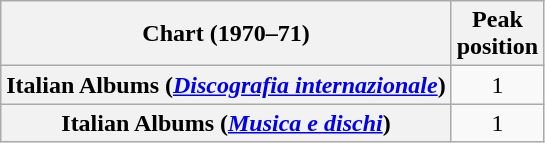<table class="wikitable sortable plainrowheaders" style="text-align:center">
<tr>
<th scope="col">Chart (1970–71)</th>
<th scope="col">Peak<br>position</th>
</tr>
<tr>
<th scope="row">Italian Albums (<em><a href='#'>Discografia internazionale</a></em>)</th>
<td>1</td>
</tr>
<tr>
<th scope="row">Italian Albums (<em><a href='#'>Musica e dischi</a></em>)</th>
<td>1</td>
</tr>
</table>
